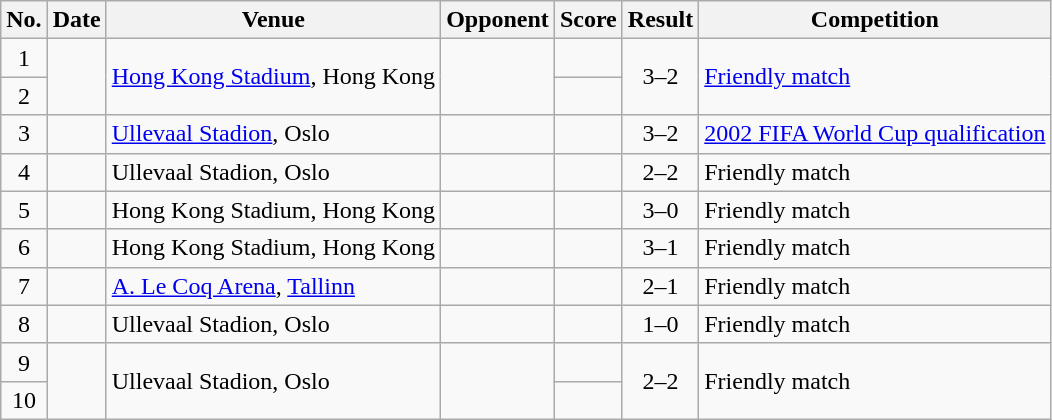<table class="wikitable sortable">
<tr>
<th scope="col">No.</th>
<th scope="col">Date</th>
<th scope="col">Venue</th>
<th scope="col">Opponent</th>
<th scope="col">Score</th>
<th scope="col">Result</th>
<th scope="col">Competition</th>
</tr>
<tr>
<td align="center">1</td>
<td rowspan="2"></td>
<td rowspan="2"><a href='#'>Hong Kong Stadium</a>, Hong Kong</td>
<td rowspan="2"></td>
<td></td>
<td rowspan="2" style="text-align:center">3–2</td>
<td rowspan="2"><a href='#'>Friendly match</a></td>
</tr>
<tr>
<td align="center">2</td>
<td></td>
</tr>
<tr>
<td align="center">3</td>
<td></td>
<td><a href='#'>Ullevaal Stadion</a>, Oslo</td>
<td></td>
<td></td>
<td align="center">3–2</td>
<td><a href='#'>2002 FIFA World Cup qualification</a></td>
</tr>
<tr>
<td align="center">4</td>
<td></td>
<td>Ullevaal Stadion, Oslo</td>
<td></td>
<td></td>
<td align="center">2–2</td>
<td>Friendly match</td>
</tr>
<tr>
<td align="center">5</td>
<td></td>
<td>Hong Kong Stadium, Hong Kong</td>
<td></td>
<td></td>
<td align="center">3–0</td>
<td>Friendly match</td>
</tr>
<tr>
<td align="center">6</td>
<td></td>
<td>Hong Kong Stadium, Hong Kong</td>
<td></td>
<td></td>
<td align="center">3–1</td>
<td>Friendly match</td>
</tr>
<tr>
<td align="center">7</td>
<td></td>
<td><a href='#'>A. Le Coq Arena</a>, <a href='#'>Tallinn</a></td>
<td></td>
<td></td>
<td align="center">2–1</td>
<td>Friendly match</td>
</tr>
<tr>
<td align="center">8</td>
<td></td>
<td>Ullevaal Stadion, Oslo</td>
<td></td>
<td></td>
<td align="center">1–0</td>
<td>Friendly match</td>
</tr>
<tr>
<td align="center">9</td>
<td rowspan="2"></td>
<td rowspan="2">Ullevaal Stadion, Oslo</td>
<td rowspan="2"></td>
<td></td>
<td rowspan="2" style="text-align:center">2–2</td>
<td rowspan="2">Friendly match</td>
</tr>
<tr>
<td align="center">10</td>
<td></td>
</tr>
</table>
